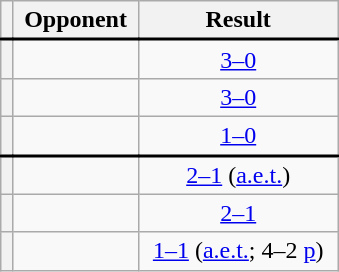<table class="wikitable plainrowheaders" style="text-align:center;margin-left:1em;float:right;clear:right;min-width:226px">
<tr>
<th scope="col"></th>
<th scope="col">Opponent</th>
<th scope="col">Result</th>
</tr>
<tr style="border-top: 2px solid black;">
<th scope="row" style="text-align:center"></th>
<td align="left"></td>
<td><a href='#'>3–0</a></td>
</tr>
<tr>
<th scope="row" style="text-align:center"></th>
<td align="left"></td>
<td><a href='#'>3–0</a></td>
</tr>
<tr>
<th scope="row" style="text-align:center"></th>
<td align="left"></td>
<td><a href='#'>1–0</a></td>
</tr>
<tr style="border-top: 2px solid black;">
<th scope="row" style="text-align:center"></th>
<td align="left"></td>
<td><a href='#'>2–1</a> (<a href='#'>a.e.t.</a>)</td>
</tr>
<tr>
<th scope="row" style="text-align:center"></th>
<td align="left"></td>
<td><a href='#'>2–1</a></td>
</tr>
<tr>
<th scope="row" style="text-align:center"></th>
<td align="left"></td>
<td><a href='#'>1–1</a> (<a href='#'>a.e.t.</a>; 4–2 <a href='#'>p</a>)</td>
</tr>
</table>
